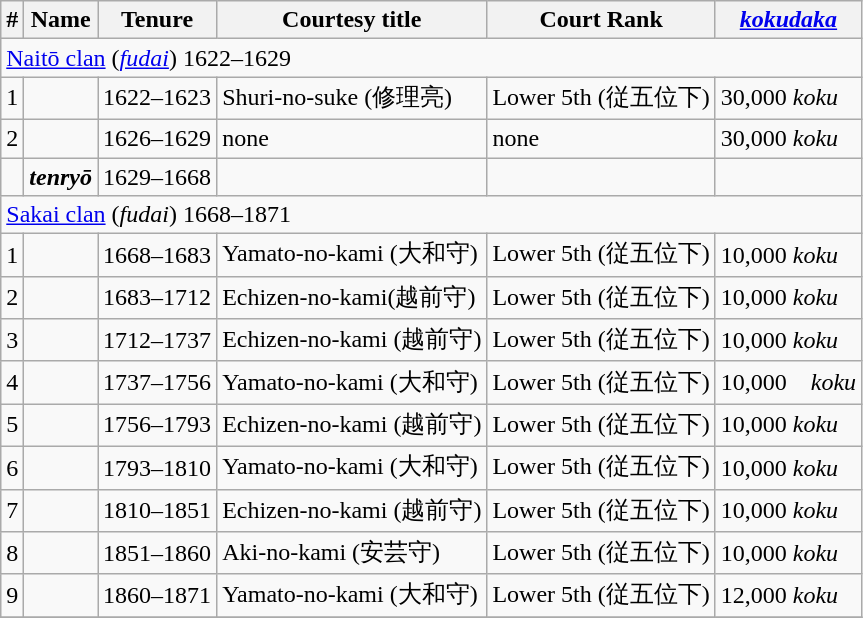<table class=wikitable>
<tr>
<th>#</th>
<th>Name</th>
<th>Tenure</th>
<th>Courtesy title</th>
<th>Court Rank</th>
<th><em><a href='#'>kokudaka</a></em></th>
</tr>
<tr>
<td colspan=6> <a href='#'>Naitō clan</a> (<em><a href='#'>fudai</a></em>) 1622–1629</td>
</tr>
<tr>
<td>1</td>
<td></td>
<td>1622–1623</td>
<td>Shuri-no-suke (修理亮)</td>
<td>Lower 5th (従五位下)</td>
<td>30,000 <em>koku</em></td>
</tr>
<tr>
<td>2</td>
<td></td>
<td>1626–1629</td>
<td>none</td>
<td>none</td>
<td>30,000 <em>koku</em></td>
</tr>
<tr>
<td></td>
<td><strong><em>tenryō</em></strong></td>
<td>1629–1668</td>
<td></td>
<td></td>
<td></td>
</tr>
<tr>
<td colspan=6> <a href='#'>Sakai clan</a> (<em>fudai</em>) 1668–1871</td>
</tr>
<tr>
<td>1</td>
<td></td>
<td>1668–1683</td>
<td>Yamato-no-kami (大和守)</td>
<td>Lower 5th (従五位下)</td>
<td>10,000 <em>koku</em></td>
</tr>
<tr>
<td>2</td>
<td></td>
<td>1683–1712</td>
<td>Echizen-no-kami(越前守)</td>
<td>Lower 5th (従五位下)</td>
<td>10,000 <em>koku</em></td>
</tr>
<tr>
<td>3</td>
<td></td>
<td>1712–1737</td>
<td>Echizen-no-kami (越前守)</td>
<td>Lower 5th (従五位下)</td>
<td>10,000 <em>koku</em></td>
</tr>
<tr>
<td>4</td>
<td></td>
<td>1737–1756</td>
<td>Yamato-no-kami (大和守)</td>
<td>Lower 5th (従五位下)</td>
<td>10,000　<em>koku</em></td>
</tr>
<tr>
<td>5</td>
<td></td>
<td>1756–1793</td>
<td>Echizen-no-kami (越前守)</td>
<td>Lower 5th (従五位下)</td>
<td>10,000  <em>koku</em></td>
</tr>
<tr>
<td>6</td>
<td></td>
<td>1793–1810</td>
<td>Yamato-no-kami (大和守)</td>
<td>Lower 5th (従五位下)</td>
<td>10,000  <em>koku</em></td>
</tr>
<tr>
<td>7</td>
<td></td>
<td>1810–1851</td>
<td>Echizen-no-kami (越前守)</td>
<td>Lower 5th (従五位下)</td>
<td>10,000  <em>koku</em></td>
</tr>
<tr>
<td>8</td>
<td></td>
<td>1851–1860</td>
<td>Aki-no-kami (安芸守)</td>
<td>Lower 5th (従五位下)</td>
<td>10,000  <em>koku</em></td>
</tr>
<tr>
<td>9</td>
<td></td>
<td>1860–1871</td>
<td>Yamato-no-kami (大和守)</td>
<td>Lower 5th (従五位下)</td>
<td>12,000  <em>koku</em></td>
</tr>
<tr>
</tr>
</table>
